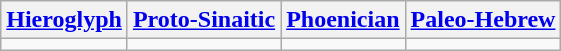<table class=wikitable style="text-align: center;">
<tr>
<th><a href='#'>Hieroglyph</a></th>
<th><a href='#'>Proto-Sinaitic</a></th>
<th><a href='#'>Phoenician</a></th>
<th><a href='#'>Paleo-Hebrew</a></th>
</tr>
<tr>
<td align="center"></td>
<td align="center"></td>
<td align="center"></td>
<td align="center"></td>
</tr>
</table>
